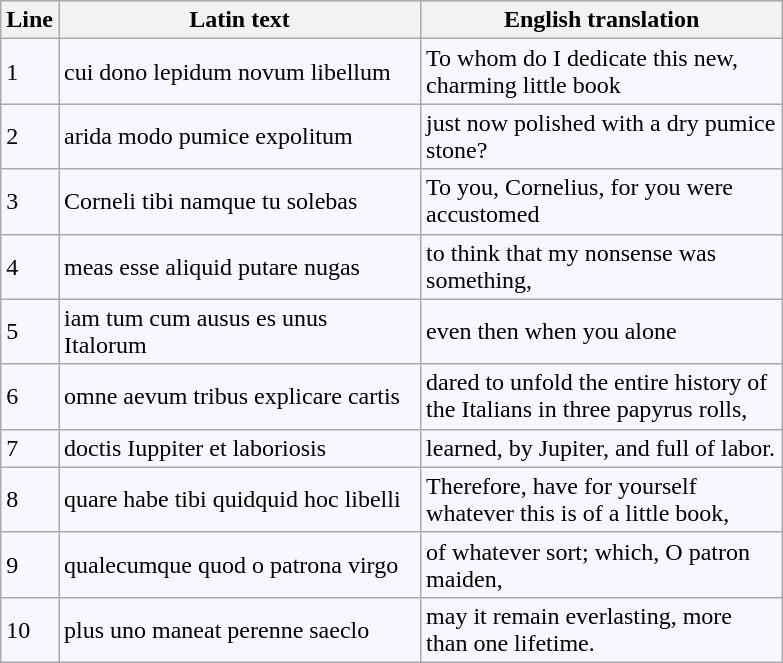<table class="wikitable" style="border:1px; background-color:#f7f8ff" align=center cellpadding="7">
<tr align="center" bgcolor="#e6e9ff">
<th width="1">Line</th>
<th width="234">Latin text</th>
<th width="234">English translation</th>
</tr>
<tr>
<td>1</td>
<td>cui dono lepidum novum libellum</td>
<td>To whom do I dedicate this new, charming little book</td>
</tr>
<tr>
<td>2</td>
<td>arida modo pumice expolitum</td>
<td>just now polished with a dry pumice stone?</td>
</tr>
<tr>
<td>3</td>
<td>Corneli tibi namque tu solebas</td>
<td>To you, Cornelius, for you were accustomed</td>
</tr>
<tr>
<td>4</td>
<td>meas esse aliquid putare nugas</td>
<td>to think that my nonsense was something,</td>
</tr>
<tr>
<td>5</td>
<td>iam tum cum ausus es unus Italorum</td>
<td>even then when you alone</td>
</tr>
<tr>
<td>6</td>
<td>omne aevum tribus explicare cartis</td>
<td>dared to unfold the entire history of the Italians in three papyrus rolls,</td>
</tr>
<tr>
<td>7</td>
<td>doctis Iuppiter et laboriosis</td>
<td>learned, by Jupiter, and full of labor.</td>
</tr>
<tr>
<td>8</td>
<td>quare habe tibi quidquid hoc libelli</td>
<td>Therefore, have for yourself whatever this is of a little book,</td>
</tr>
<tr>
<td>9</td>
<td>qualecumque quod o patrona virgo</td>
<td>of whatever sort; which, O patron maiden,</td>
</tr>
<tr>
<td>10</td>
<td>plus uno maneat perenne saeclo</td>
<td>may it remain everlasting, more than one lifetime.</td>
</tr>
</table>
